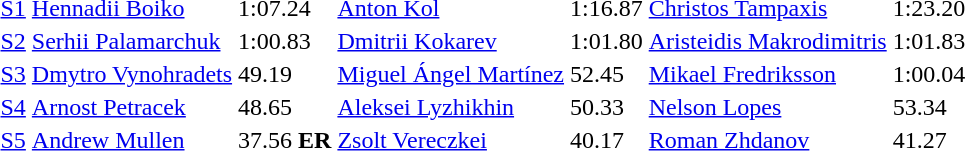<table>
<tr>
<td><a href='#'>S1</a></td>
<td><a href='#'>Hennadii Boiko</a><br></td>
<td>1:07.24</td>
<td><a href='#'>Anton Kol</a><br></td>
<td>1:16.87</td>
<td><a href='#'>Christos Tampaxis</a><br></td>
<td>1:23.20</td>
</tr>
<tr>
<td><a href='#'>S2</a></td>
<td><a href='#'>Serhii Palamarchuk</a><br></td>
<td>1:00.83</td>
<td><a href='#'>Dmitrii Kokarev</a><br></td>
<td>1:01.80</td>
<td><a href='#'>Aristeidis Makrodimitris</a><br></td>
<td>1:01.83</td>
</tr>
<tr>
<td><a href='#'>S3</a></td>
<td><a href='#'>Dmytro Vynohradets</a><br></td>
<td>49.19</td>
<td><a href='#'>Miguel Ángel Martínez</a><br></td>
<td>52.45</td>
<td><a href='#'>Mikael Fredriksson</a><br></td>
<td>1:00.04</td>
</tr>
<tr>
<td><a href='#'>S4</a></td>
<td><a href='#'>Arnost Petracek</a><br></td>
<td>48.65</td>
<td><a href='#'>Aleksei Lyzhikhin</a><br></td>
<td>50.33</td>
<td><a href='#'>Nelson Lopes</a><br></td>
<td>53.34</td>
</tr>
<tr>
<td><a href='#'>S5</a></td>
<td><a href='#'>Andrew Mullen</a><br></td>
<td>37.56 <strong>ER</strong></td>
<td><a href='#'>Zsolt Vereczkei</a><br></td>
<td>40.17</td>
<td><a href='#'>Roman Zhdanov</a><br></td>
<td>41.27</td>
</tr>
</table>
